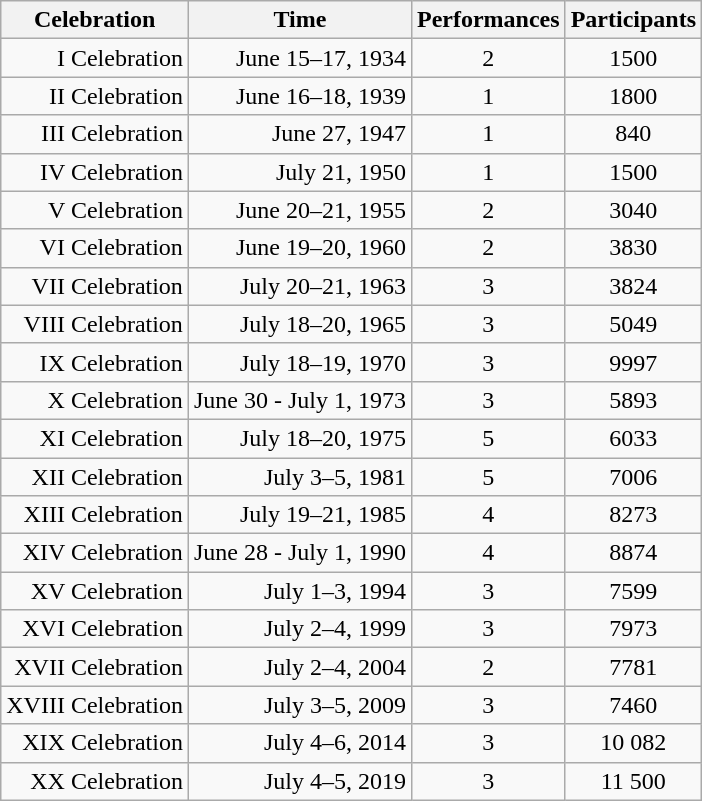<table class="wikitable">
<tr>
<th>Celebration</th>
<th>Time</th>
<th>Performances</th>
<th>Participants</th>
</tr>
<tr align="right">
<td>I Celebration</td>
<td>June 15–17, 1934</td>
<td align="center">2</td>
<td align="center">1500</td>
</tr>
<tr align="right">
<td>II Celebration</td>
<td>June 16–18, 1939</td>
<td align="center">1</td>
<td align="center">1800</td>
</tr>
<tr align="right">
<td>III Celebration</td>
<td>June 27, 1947</td>
<td align="center">1</td>
<td align="center">840</td>
</tr>
<tr align="right">
<td>IV Celebration</td>
<td>July 21, 1950</td>
<td align="center">1</td>
<td align="center">1500</td>
</tr>
<tr align="right">
<td>V Celebration</td>
<td>June 20–21, 1955</td>
<td align="center">2</td>
<td align="center">3040</td>
</tr>
<tr align="right">
<td>VI Celebration</td>
<td>June 19–20, 1960</td>
<td align="center">2</td>
<td align="center">3830</td>
</tr>
<tr align="right">
<td>VII Celebration</td>
<td>July 20–21, 1963</td>
<td align="center">3</td>
<td align="center">3824</td>
</tr>
<tr align="right">
<td>VIII Celebration</td>
<td>July 18–20, 1965</td>
<td align="center">3</td>
<td align="center">5049</td>
</tr>
<tr align="right">
<td>IX Celebration</td>
<td>July 18–19, 1970</td>
<td align="center">3</td>
<td align="center">9997</td>
</tr>
<tr align="right">
<td>X Celebration</td>
<td>June 30 - July 1, 1973</td>
<td align="center">3</td>
<td align="center">5893</td>
</tr>
<tr align="right">
<td>XI Celebration</td>
<td>July 18–20, 1975</td>
<td align="center">5</td>
<td align="center">6033</td>
</tr>
<tr align="right">
<td>XII Celebration</td>
<td>July 3–5, 1981</td>
<td align="center">5</td>
<td align="center">7006</td>
</tr>
<tr align="right">
<td>XIII Celebration</td>
<td>July 19–21, 1985</td>
<td align="center">4</td>
<td align="center">8273</td>
</tr>
<tr align="right">
<td>XIV Celebration</td>
<td>June 28 - July 1, 1990</td>
<td align="center">4</td>
<td align="center">8874</td>
</tr>
<tr align="right">
<td>XV Celebration</td>
<td>July 1–3, 1994</td>
<td align="center">3</td>
<td align="center">7599</td>
</tr>
<tr align="right">
<td>XVI Celebration</td>
<td>July 2–4, 1999</td>
<td align="center">3</td>
<td align="center">7973</td>
</tr>
<tr align="right">
<td>XVII Celebration</td>
<td>July 2–4, 2004</td>
<td align="center">2</td>
<td align="center">7781</td>
</tr>
<tr align="right">
<td>XVIII Celebration</td>
<td>July 3–5, 2009</td>
<td align="center">3</td>
<td align="center">7460</td>
</tr>
<tr align="right">
<td>XIX Celebration</td>
<td>July 4–6, 2014</td>
<td align="center">3</td>
<td align="center">10 082</td>
</tr>
<tr align="right">
<td>XX Celebration</td>
<td>July 4–5, 2019</td>
<td align="center">3</td>
<td align="center">11 500 </td>
</tr>
</table>
